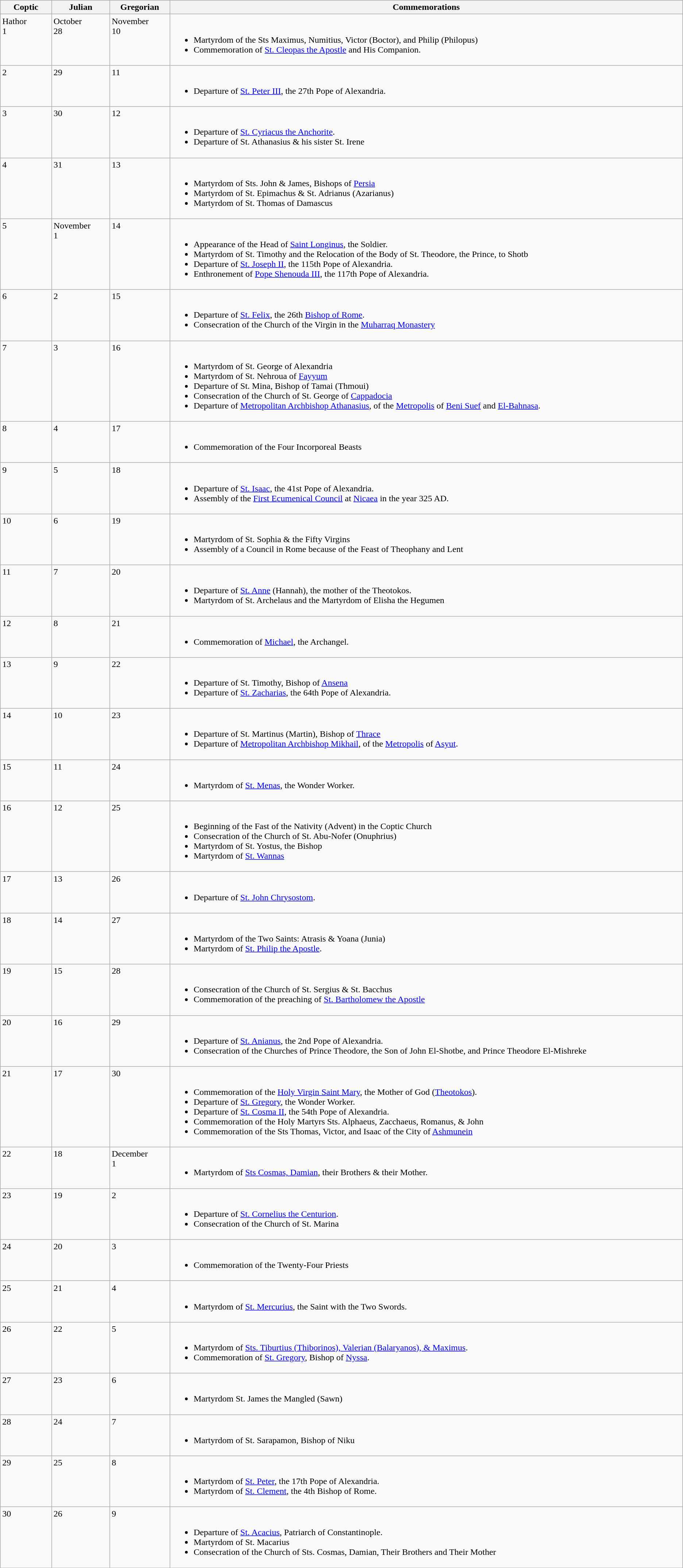<table class="wikitable">
<tr>
<th style="width:5%;">Coptic</th>
<th style="width:5%;">Julian</th>
<th style="width:5%;">Gregorian</th>
<th style="width:50%;">Commemorations</th>
</tr>
<tr valign="top">
<td>Hathor<br>1</td>
<td>October<br>28</td>
<td>November<br>10</td>
<td><br><ul><li>Martyrdom of the Sts Maximus, Numitius, Victor (Boctor), and Philip (Philopus)</li><li>Commemoration of <a href='#'>St. Cleopas the Apostle</a> and His Companion.</li></ul></td>
</tr>
<tr valign="top">
<td>2</td>
<td>29</td>
<td>11</td>
<td><br><ul><li>Departure of <a href='#'>St. Peter III</a>, the 27th Pope of Alexandria.</li></ul></td>
</tr>
<tr valign="top">
<td>3</td>
<td>30</td>
<td>12</td>
<td><br><ul><li>Departure of <a href='#'>St. Cyriacus the Anchorite</a>.</li><li>Departure of St. Athanasius & his sister St. Irene</li></ul></td>
</tr>
<tr valign="top">
<td>4</td>
<td>31</td>
<td>13</td>
<td><br><ul><li>Martyrdom of Sts. John & James, Bishops of <a href='#'>Persia</a></li><li>Martyrdom of St. Epimachus & St. Adrianus (Azarianus)</li><li>Martyrdom of St. Thomas of Damascus</li></ul></td>
</tr>
<tr valign="top">
<td>5</td>
<td>November<br>1</td>
<td>14</td>
<td><br><ul><li>Appearance of the Head of <a href='#'>Saint Longinus</a>, the Soldier.</li><li>Martyrdom of St. Timothy and the Relocation of the Body of St. Theodore, the Prince, to Shotb</li><li>Departure of <a href='#'>St. Joseph II</a>, the 115th Pope of Alexandria.</li><li>Enthronement of <a href='#'>Pope Shenouda III</a>, the 117th Pope of Alexandria.</li></ul></td>
</tr>
<tr valign="top">
<td>6</td>
<td>2</td>
<td>15</td>
<td><br><ul><li>Departure of <a href='#'>St. Felix</a>, the 26th <a href='#'>Bishop of Rome</a>.</li><li>Consecration of the Church of the Virgin in the <a href='#'>Muharraq Monastery</a></li></ul></td>
</tr>
<tr valign="top">
<td>7</td>
<td>3</td>
<td>16</td>
<td><br><ul><li>Martyrdom of St. George of Alexandria</li><li>Martyrdom of St. Nehroua of <a href='#'>Fayyum</a></li><li>Departure of St. Mina, Bishop of Tamai (Thmoui)</li><li>Consecration of the Church of St. George of <a href='#'>Cappadocia</a></li><li>Departure of <a href='#'>Metropolitan Archbishop Athanasius</a>, of the <a href='#'>Metropolis</a> of <a href='#'>Beni Suef</a> and <a href='#'>El-Bahnasa</a>.</li></ul></td>
</tr>
<tr valign="top">
<td>8</td>
<td>4</td>
<td>17</td>
<td><br><ul><li>Commemoration of the Four Incorporeal Beasts</li></ul></td>
</tr>
<tr valign="top">
<td>9</td>
<td>5</td>
<td>18</td>
<td><br><ul><li>Departure of <a href='#'>St. Isaac</a>, the 41st Pope of Alexandria.</li><li>Assembly of the <a href='#'>First Ecumenical Council</a> at <a href='#'>Nicaea</a> in the year 325 AD.</li></ul></td>
</tr>
<tr valign="top">
<td>10</td>
<td>6</td>
<td>19</td>
<td><br><ul><li>Martyrdom of St. Sophia & the Fifty Virgins</li><li>Assembly of a Council in Rome because of the Feast of Theophany and Lent</li></ul></td>
</tr>
<tr valign="top">
<td>11</td>
<td>7</td>
<td>20</td>
<td><br><ul><li>Departure of <a href='#'>St. Anne</a> (Hannah), the mother of the Theotokos.</li><li>Martyrdom of St. Archelaus and the Martyrdom of Elisha the Hegumen</li></ul></td>
</tr>
<tr valign="top">
<td>12</td>
<td>8</td>
<td>21</td>
<td><br><ul><li>Commemoration of <a href='#'>Michael</a>, the Archangel.</li></ul></td>
</tr>
<tr valign="top">
<td>13</td>
<td>9</td>
<td>22</td>
<td><br><ul><li>Departure of St. Timothy, Bishop of <a href='#'>Ansena</a></li><li>Departure of <a href='#'>St. Zacharias</a>, the 64th Pope of Alexandria.</li></ul></td>
</tr>
<tr valign="top">
<td>14</td>
<td>10</td>
<td>23</td>
<td><br><ul><li>Departure of St. Martinus (Martin), Bishop of <a href='#'>Thrace</a></li><li>Departure of <a href='#'>Metropolitan Archbishop Mikhail</a>, of the <a href='#'>Metropolis</a> of <a href='#'>Asyut</a>.</li></ul></td>
</tr>
<tr valign="top">
<td>15</td>
<td>11</td>
<td>24</td>
<td><br><ul><li>Martyrdom of <a href='#'>St. Menas</a>, the Wonder Worker.</li></ul></td>
</tr>
<tr valign="top">
<td>16</td>
<td>12</td>
<td>25</td>
<td><br><ul><li>Beginning of the Fast of the Nativity (Advent) in the Coptic Church</li><li>Consecration of the Church of St. Abu-Nofer (Onuphrius)</li><li>Martyrdom of St. Yostus, the Bishop</li><li>Martyrdom of <a href='#'>St. Wannas</a></li></ul></td>
</tr>
<tr valign="top">
<td>17</td>
<td>13</td>
<td>26</td>
<td><br><ul><li>Departure of <a href='#'>St. John Chrysostom</a>.</li></ul></td>
</tr>
<tr valign="top">
<td>18</td>
<td>14</td>
<td>27</td>
<td><br><ul><li>Martyrdom of the Two Saints: Atrasis & Yoana (Junia)</li><li>Martyrdom of <a href='#'>St. Philip the Apostle</a>.</li></ul></td>
</tr>
<tr valign="top">
<td>19</td>
<td>15</td>
<td>28</td>
<td><br><ul><li>Consecration of the Church of St. Sergius & St. Bacchus</li><li>Commemoration of the preaching of <a href='#'>St. Bartholomew the Apostle</a></li></ul></td>
</tr>
<tr valign="top">
<td>20</td>
<td>16</td>
<td>29</td>
<td><br><ul><li>Departure of <a href='#'>St. Anianus</a>, the 2nd Pope of Alexandria.</li><li>Consecration of the Churches of Prince Theodore, the Son of John El-Shotbe, and Prince Theodore El-Mishreke</li></ul></td>
</tr>
<tr valign="top">
<td>21</td>
<td>17</td>
<td>30</td>
<td><br><ul><li>Commemoration of the <a href='#'>Holy Virgin Saint Mary</a>, the Mother of God (<a href='#'>Theotokos</a>).</li><li>Departure of <a href='#'>St. Gregory</a>, the Wonder Worker.</li><li>Departure of <a href='#'>St. Cosma II</a>, the 54th Pope of Alexandria.</li><li>Commemoration of the Holy Martyrs Sts. Alphaeus, Zacchaeus, Romanus, & John</li><li>Commemoration of the Sts Thomas, Victor, and Isaac of the City of <a href='#'>Ashmunein</a></li></ul></td>
</tr>
<tr valign="top">
<td>22</td>
<td>18</td>
<td>December<br>1</td>
<td><br><ul><li>Martyrdom of <a href='#'>Sts Cosmas, Damian</a>, their Brothers & their Mother.</li></ul></td>
</tr>
<tr valign="top">
<td>23</td>
<td>19</td>
<td>2</td>
<td><br><ul><li>Departure of <a href='#'>St. Cornelius the Centurion</a>.</li><li>Consecration of the Church of St. Marina</li></ul></td>
</tr>
<tr valign="top">
<td>24</td>
<td>20</td>
<td>3</td>
<td><br><ul><li>Commemoration of the Twenty-Four Priests</li></ul></td>
</tr>
<tr valign="top">
<td>25</td>
<td>21</td>
<td>4</td>
<td><br><ul><li>Martyrdom of <a href='#'>St. Mercurius</a>, the Saint with the Two Swords.</li></ul></td>
</tr>
<tr valign="top">
<td>26</td>
<td>22</td>
<td>5</td>
<td><br><ul><li>Martyrdom of <a href='#'>Sts. Tiburtius (Thiborinos), Valerian (Balaryanos), & Maximus</a>.</li><li>Commemoration of <a href='#'>St. Gregory</a>, Bishop of <a href='#'>Nyssa</a>.</li></ul></td>
</tr>
<tr valign="top">
<td>27</td>
<td>23</td>
<td>6</td>
<td><br><ul><li>Martyrdom St. James the Mangled (Sawn)</li></ul></td>
</tr>
<tr valign="top">
<td>28</td>
<td>24</td>
<td>7</td>
<td><br><ul><li>Martyrdom of St. Sarapamon, Bishop of Niku</li></ul></td>
</tr>
<tr valign="top">
<td>29</td>
<td>25</td>
<td>8</td>
<td><br><ul><li>Martyrdom of <a href='#'>St. Peter</a>, the 17th Pope of Alexandria.</li><li>Martyrdom of <a href='#'>St. Clement</a>, the 4th Bishop of Rome.</li></ul></td>
</tr>
<tr valign="top">
<td>30</td>
<td>26</td>
<td>9</td>
<td><br><ul><li>Departure of <a href='#'>St. Acacius</a>, Patriarch of Constantinople.</li><li>Martyrdom of St. Macarius</li><li>Consecration of the Church of Sts. Cosmas, Damian, Their Brothers and Their Mother</li></ul></td>
</tr>
<tr valign="top">
</tr>
</table>
